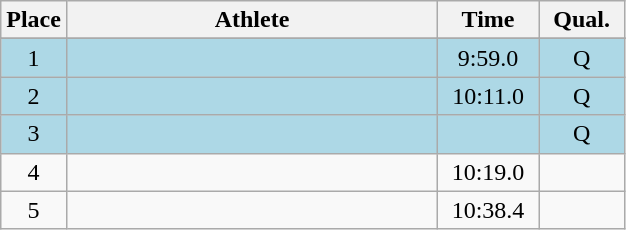<table class=wikitable style="text-align:center">
<tr>
<th width=20>Place</th>
<th width=240>Athlete</th>
<th width=60>Time</th>
<th width=50>Qual.</th>
</tr>
<tr>
</tr>
<tr bgcolor=lightblue>
<td>1</td>
<td align=left></td>
<td>9:59.0</td>
<td>Q</td>
</tr>
<tr bgcolor=lightblue>
<td>2</td>
<td align=left></td>
<td>10:11.0</td>
<td>Q</td>
</tr>
<tr bgcolor=lightblue>
<td>3</td>
<td align=left></td>
<td></td>
<td>Q</td>
</tr>
<tr>
<td>4</td>
<td align=left></td>
<td>10:19.0</td>
<td></td>
</tr>
<tr>
<td>5</td>
<td align=left></td>
<td>10:38.4</td>
<td></td>
</tr>
</table>
